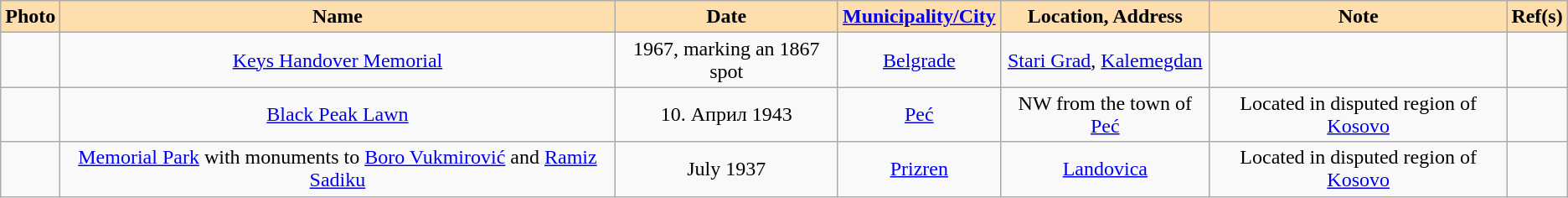<table align="center" class="wikitable sortable">
<tr>
<th style=background:#FFDEAD;>Photo</th>
<th style=background:#FFDEAD;>Name</th>
<th style=background:#FFDEAD;>Date</th>
<th style=background:#FFDEAD;><a href='#'>Municipality/City</a></th>
<th style=background:#FFDEAD;>Location, Address</th>
<th style=background:#FFDEAD;>Note</th>
<th style=background:#FFDEAD;>Ref(s)</th>
</tr>
<tr>
<td align="center"></td>
<td align="center"><a href='#'>Keys Handover Memorial</a></td>
<td align="center">1967, marking an 1867 spot</td>
<td align="center"><a href='#'>Belgrade</a></td>
<td align="center"><a href='#'>Stari Grad</a>, <a href='#'>Kalemegdan</a></td>
<td align="center"></td>
<td align="center"></td>
</tr>
<tr>
<td align="center"></td>
<td align="center"><a href='#'>Black Peak Lawn</a></td>
<td align="center">10. Април 1943</td>
<td align="center"><a href='#'>Peć</a></td>
<td align="center">NW from the town of <a href='#'>Peć</a></td>
<td align="center">Located in disputed region of <a href='#'>Kosovo</a></td>
<td align="center"></td>
</tr>
<tr>
<td align="center"></td>
<td align="center"><a href='#'>Memorial Park</a> with monuments to <a href='#'>Boro Vukmirović</a> and <a href='#'>Ramiz Sadiku</a></td>
<td align="center">July 1937</td>
<td align="center"><a href='#'>Prizren</a></td>
<td align="center"><a href='#'>Landovica</a></td>
<td align="center">Located in disputed region of <a href='#'>Kosovo</a></td>
<td align="center"></td>
</tr>
</table>
